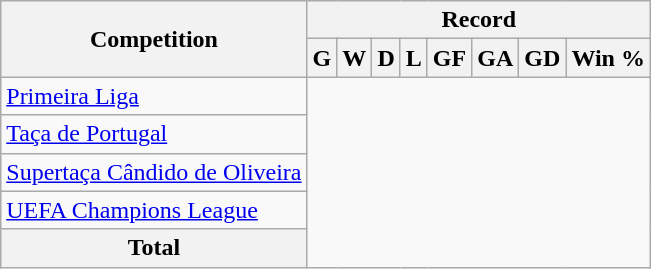<table class="wikitable" style="text-align: center">
<tr>
<th rowspan="2">Competition</th>
<th colspan="9">Record</th>
</tr>
<tr>
<th>G</th>
<th>W</th>
<th>D</th>
<th>L</th>
<th>GF</th>
<th>GA</th>
<th>GD</th>
<th>Win %</th>
</tr>
<tr>
<td style="text-align: left"><a href='#'>Primeira Liga</a><br></td>
</tr>
<tr>
<td style="text-align: left"><a href='#'>Taça de Portugal</a><br></td>
</tr>
<tr>
<td style="text-align: left"><a href='#'>Supertaça Cândido de Oliveira</a><br></td>
</tr>
<tr>
<td style="text-align: left"><a href='#'>UEFA Champions League</a><br></td>
</tr>
<tr>
<th>Total<br></th>
</tr>
</table>
